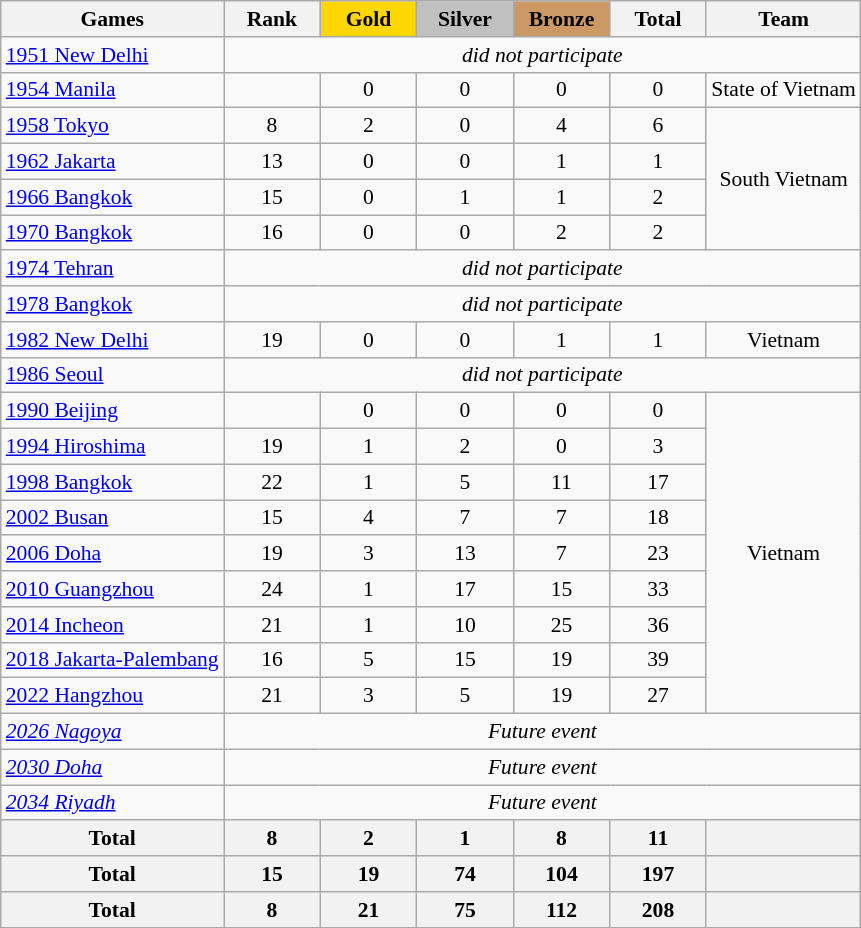<table class="wikitable" style="text-align:center; font-size:90%;">
<tr>
<th>Games</th>
<th style="width:4em;">Rank</th>
<th style="background:gold; width:4em;"><strong>Gold</strong></th>
<th style="background:silver; width:4em;"><strong>Silver</strong></th>
<th style="background:#cc9966; width:4em;"><strong>Bronze</strong></th>
<th style="width:4em;">Total</th>
<th>Team</th>
</tr>
<tr>
<td align=left> <a href='#'>1951 New Delhi</a></td>
<td colspan=6><em>did not participate</em></td>
</tr>
<tr>
<td align=left> <a href='#'>1954 Manila</a></td>
<td></td>
<td>0</td>
<td>0</td>
<td>0</td>
<td>0</td>
<td> State of Vietnam</td>
</tr>
<tr>
<td align=left> <a href='#'>1958 Tokyo</a></td>
<td>8</td>
<td>2</td>
<td>0</td>
<td>4</td>
<td>6</td>
<td rowspan=4> South Vietnam</td>
</tr>
<tr>
<td align=left> <a href='#'>1962 Jakarta</a></td>
<td>13</td>
<td>0</td>
<td>0</td>
<td>1</td>
<td>1</td>
</tr>
<tr>
<td align=left> <a href='#'>1966 Bangkok</a></td>
<td>15</td>
<td>0</td>
<td>1</td>
<td>1</td>
<td>2</td>
</tr>
<tr>
<td align=left> <a href='#'>1970 Bangkok</a></td>
<td>16</td>
<td>0</td>
<td>0</td>
<td>2</td>
<td>2</td>
</tr>
<tr>
<td align=left> <a href='#'>1974 Tehran</a></td>
<td colspan=6><em>did not participate</em></td>
</tr>
<tr>
<td align=left> <a href='#'>1978 Bangkok</a></td>
<td colspan=6><em>did not participate</em></td>
</tr>
<tr>
<td align=left> <a href='#'>1982 New Delhi</a></td>
<td>19</td>
<td>0</td>
<td>0</td>
<td>1</td>
<td>1</td>
<td> Vietnam</td>
</tr>
<tr>
<td align=left> <a href='#'>1986 Seoul</a></td>
<td colspan=6><em>did not participate</em></td>
</tr>
<tr>
<td align=left> <a href='#'>1990 Beijing</a></td>
<td></td>
<td>0</td>
<td>0</td>
<td>0</td>
<td>0</td>
<td rowspan=9> Vietnam</td>
</tr>
<tr>
<td align=left> <a href='#'>1994 Hiroshima</a></td>
<td>19</td>
<td>1</td>
<td>2</td>
<td>0</td>
<td>3</td>
</tr>
<tr>
<td align=left> <a href='#'>1998 Bangkok</a></td>
<td>22</td>
<td>1</td>
<td>5</td>
<td>11</td>
<td>17</td>
</tr>
<tr>
<td align=left> <a href='#'>2002 Busan</a></td>
<td>15</td>
<td>4</td>
<td>7</td>
<td>7</td>
<td>18</td>
</tr>
<tr>
<td align=left> <a href='#'>2006 Doha</a></td>
<td>19</td>
<td>3</td>
<td>13</td>
<td>7</td>
<td>23</td>
</tr>
<tr>
<td align=left> <a href='#'>2010 Guangzhou</a></td>
<td>24</td>
<td>1</td>
<td>17</td>
<td>15</td>
<td>33</td>
</tr>
<tr>
<td align=left> <a href='#'>2014 Incheon</a></td>
<td>21</td>
<td>1</td>
<td>10</td>
<td>25</td>
<td>36</td>
</tr>
<tr>
<td align=left> <a href='#'>2018 Jakarta-Palembang</a></td>
<td>16</td>
<td>5</td>
<td>15</td>
<td>19</td>
<td>39</td>
</tr>
<tr>
<td align=left> <a href='#'>2022 Hangzhou</a></td>
<td>21</td>
<td>3</td>
<td>5</td>
<td>19</td>
<td>27</td>
</tr>
<tr>
<td align=left> <em><a href='#'>2026 Nagoya</a></em></td>
<td colspan=6><em>Future event</em></td>
</tr>
<tr>
<td align=left> <em><a href='#'>2030 Doha</a></em></td>
<td colspan=6><em>Future event</em></td>
</tr>
<tr>
<td align=left> <em><a href='#'>2034 Riyadh</a></em></td>
<td colspan=6><em>Future event</em></td>
</tr>
<tr>
<th> Total</th>
<th>8</th>
<th>2</th>
<th>1</th>
<th>8</th>
<th>11</th>
<th></th>
</tr>
<tr>
<th> Total</th>
<th>15</th>
<th>19</th>
<th>74</th>
<th>104</th>
<th>197</th>
<th></th>
</tr>
<tr>
<th>  Total</th>
<th>8</th>
<th>21</th>
<th>75</th>
<th>112</th>
<th>208</th>
<th></th>
</tr>
</table>
